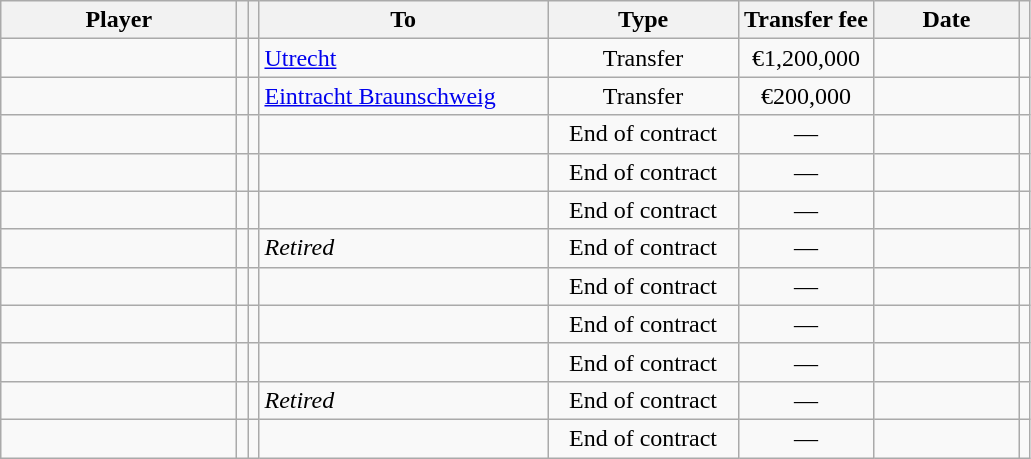<table class="wikitable mw-datatable nowrap sortable" style="text-align:center">
<tr>
<th width=150>Player</th>
<th></th>
<th></th>
<th width=185>To</th>
<th width=120>Type</th>
<th data-sort-type="currency">Transfer fee</th>
<th width=90>Date</th>
<th class="unsortable"></th>
</tr>
<tr>
<td align="left"></td>
<td></td>
<td></td>
<td align="left"> <a href='#'>Utrecht</a></td>
<td>Transfer</td>
<td>€1,200,000</td>
<td></td>
<td></td>
</tr>
<tr>
<td align="left"></td>
<td></td>
<td></td>
<td align="left"> <a href='#'>Eintracht Braunschweig</a></td>
<td>Transfer</td>
<td>€200,000</td>
<td></td>
<td></td>
</tr>
<tr>
<td align="left"></td>
<td></td>
<td></td>
<td align="left"></td>
<td>End of contract</td>
<td>—</td>
<td></td>
<td></td>
</tr>
<tr>
<td align="left"></td>
<td></td>
<td></td>
<td align="left"></td>
<td>End of contract</td>
<td>—</td>
<td></td>
<td></td>
</tr>
<tr>
<td align="left"></td>
<td></td>
<td></td>
<td align="left"></td>
<td>End of contract</td>
<td>—</td>
<td></td>
<td></td>
</tr>
<tr>
<td align="left"></td>
<td></td>
<td></td>
<td align="left"><em>Retired</em></td>
<td>End of contract</td>
<td>—</td>
<td></td>
<td></td>
</tr>
<tr>
<td align="left"></td>
<td></td>
<td></td>
<td align="left"></td>
<td>End of contract</td>
<td>—</td>
<td></td>
<td></td>
</tr>
<tr>
<td align="left"></td>
<td></td>
<td></td>
<td align="left"></td>
<td>End of contract</td>
<td>—</td>
<td></td>
<td></td>
</tr>
<tr>
<td align="left"></td>
<td></td>
<td></td>
<td align="left"></td>
<td>End of contract</td>
<td>—</td>
<td></td>
<td></td>
</tr>
<tr>
<td align="left"></td>
<td></td>
<td></td>
<td align="left"><em>Retired</em></td>
<td>End of contract</td>
<td>—</td>
<td></td>
<td></td>
</tr>
<tr>
<td align="left"></td>
<td></td>
<td></td>
<td align="left"></td>
<td>End of contract</td>
<td>—</td>
<td></td>
<td></td>
</tr>
</table>
